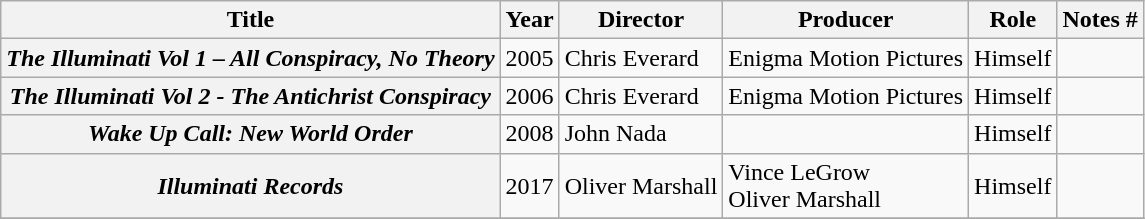<table class="wikitable plainrowheaders sortable">
<tr>
<th scope="col">Title</th>
<th scope="col">Year</th>
<th scope="col">Director</th>
<th scope="col">Producer</th>
<th scope="col">Role</th>
<th scope="col" class="unsortable">Notes #</th>
</tr>
<tr>
<th scope="row"><em>The Illuminati Vol 1 – All Conspiracy,  No Theory</em></th>
<td>2005</td>
<td>Chris Everard</td>
<td>Enigma Motion Pictures</td>
<td>Himself</td>
<td></td>
</tr>
<tr>
<th scope="row"><em>The Illuminati Vol 2 - The Antichrist Conspiracy</em></th>
<td>2006</td>
<td>Chris Everard</td>
<td>Enigma Motion Pictures</td>
<td>Himself</td>
<td></td>
</tr>
<tr>
<th scope="row"><em>Wake Up Call: New World Order</em></th>
<td>2008</td>
<td>John Nada</td>
<td></td>
<td>Himself</td>
<td></td>
</tr>
<tr>
<th scope="row"><em>Illuminati Records</em></th>
<td>2017</td>
<td>Oliver Marshall</td>
<td>Vince LeGrow<br>Oliver Marshall</td>
<td>Himself</td>
<td></td>
</tr>
<tr>
</tr>
</table>
